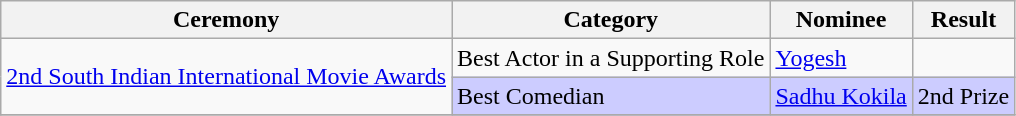<table class="wikitable">
<tr>
<th>Ceremony</th>
<th>Category</th>
<th>Nominee</th>
<th>Result</th>
</tr>
<tr>
<td rowspan="2"><a href='#'>2nd South Indian International Movie Awards</a></td>
<td>Best Actor in a Supporting Role</td>
<td><a href='#'>Yogesh</a></td>
<td></td>
</tr>
<tr bgcolor=#ccccff>
<td>Best Comedian</td>
<td><a href='#'>Sadhu Kokila</a></td>
<td>2nd Prize</td>
</tr>
<tr>
</tr>
</table>
